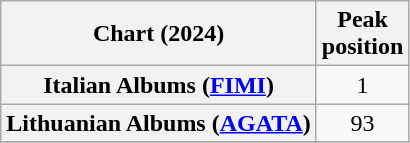<table class="wikitable sortable plainrowheaders" style="text-align:center">
<tr>
<th scope="col">Chart (2024)</th>
<th scope="col">Peak<br>position</th>
</tr>
<tr>
<th scope="row">Italian Albums (<a href='#'>FIMI</a>)</th>
<td>1</td>
</tr>
<tr>
<th scope="row">Lithuanian Albums (<a href='#'>AGATA</a>)</th>
<td>93</td>
</tr>
<tr>
</tr>
</table>
